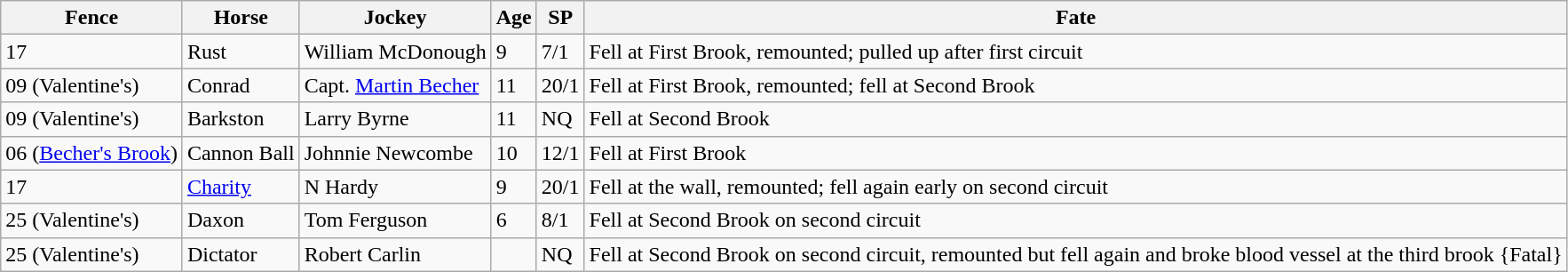<table class="wikitable sortable">
<tr>
<th>Fence</th>
<th><strong>Horse</strong></th>
<th><strong>Jockey</strong></th>
<th><strong>Age</strong></th>
<th><strong>SP</strong></th>
<th>Fate</th>
</tr>
<tr>
<td>17</td>
<td>Rust</td>
<td>William McDonough</td>
<td>9</td>
<td>7/1</td>
<td>Fell at First Brook, remounted; pulled up after first circuit</td>
</tr>
<tr>
<td>09 (Valentine's)</td>
<td>Conrad</td>
<td>Capt. <a href='#'>Martin Becher</a></td>
<td>11</td>
<td>20/1</td>
<td>Fell at First Brook, remounted; fell at Second Brook</td>
</tr>
<tr>
<td>09 (Valentine's)</td>
<td>Barkston</td>
<td>Larry Byrne</td>
<td>11</td>
<td>NQ</td>
<td>Fell at Second Brook</td>
</tr>
<tr>
<td>06 (<a href='#'>Becher's Brook</a>)</td>
<td>Cannon Ball</td>
<td>Johnnie Newcombe</td>
<td>10</td>
<td>12/1</td>
<td>Fell at First Brook</td>
</tr>
<tr>
<td>17</td>
<td><a href='#'>Charity</a></td>
<td>N Hardy</td>
<td>9</td>
<td>20/1</td>
<td>Fell at the wall, remounted; fell again early on second circuit</td>
</tr>
<tr>
<td>25 (Valentine's)</td>
<td>Daxon</td>
<td>Tom Ferguson</td>
<td>6</td>
<td>8/1</td>
<td>Fell at Second Brook on second circuit</td>
</tr>
<tr>
<td>25 (Valentine's)</td>
<td>Dictator</td>
<td>Robert Carlin</td>
<td></td>
<td>NQ</td>
<td>Fell at Second Brook on second circuit, remounted but fell again and broke blood vessel at the third brook {Fatal}</td>
</tr>
</table>
